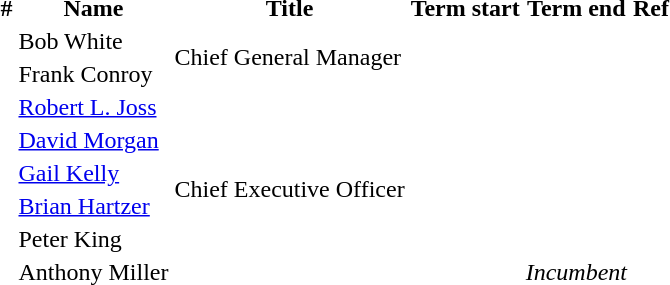<table>
<tr>
<th>#</th>
<th>Name</th>
<th>Title</th>
<th>Term start</th>
<th>Term end</th>
<th>Ref</th>
</tr>
<tr>
<td></td>
<td>Bob White </td>
<td rowspan=2>Chief General Manager</td>
<td align="center"></td>
<td align=center></td>
<td align=right></td>
</tr>
<tr>
<td></td>
<td>Frank Conroy </td>
<td align=center></td>
<td align=center></td>
<td align=right></td>
</tr>
<tr>
<td></td>
<td><a href='#'>Robert L. Joss</a> </td>
<td rowspan=6>Chief Executive Officer</td>
<td align="center"></td>
<td align=center></td>
<td align=right></td>
</tr>
<tr>
<td></td>
<td><a href='#'>David Morgan</a> </td>
<td align=center></td>
<td align=center></td>
<td align=right></td>
</tr>
<tr>
<td></td>
<td><a href='#'>Gail Kelly</a></td>
<td align=center></td>
<td align=center></td>
<td align=right></td>
</tr>
<tr>
<td></td>
<td><a href='#'>Brian Hartzer</a></td>
<td align=center></td>
<td align=center></td>
<td align=right></td>
</tr>
<tr>
<td></td>
<td>Peter King</td>
<td align=center></td>
<td align=center></td>
<td align="right"></td>
</tr>
<tr>
<td></td>
<td>Anthony Miller</td>
<td align=center></td>
<td align=center><em>Incumbent</em></td>
<td align=right></td>
<td></td>
</tr>
</table>
